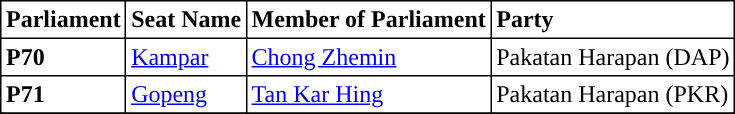<table class="toccolours sortable" border="1" cellpadding="3" style="border-collapse:collapse; text-align: left;">
<tr>
<th align="center">Parliament</th>
<th>Seat Name</th>
<th>Member of Parliament</th>
<th>Party</th>
</tr>
<tr>
<th align="left">P70</th>
<td><a href='#'>Kampar</a></td>
<td><a href='#'>Chong Zhemin</a></td>
<td>Pakatan Harapan (DAP)</td>
</tr>
<tr>
<th align="left">P71</th>
<td><a href='#'>Gopeng</a></td>
<td><a href='#'>Tan Kar Hing</a></td>
<td>Pakatan Harapan (PKR)</td>
</tr>
<tr>
</tr>
</table>
